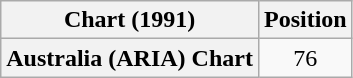<table class="wikitable plainrowheaders" style="text-align:center">
<tr>
<th scope="col">Chart (1991)</th>
<th scope="col">Position</th>
</tr>
<tr>
<th scope="row">Australia (ARIA) Chart</th>
<td>76</td>
</tr>
</table>
